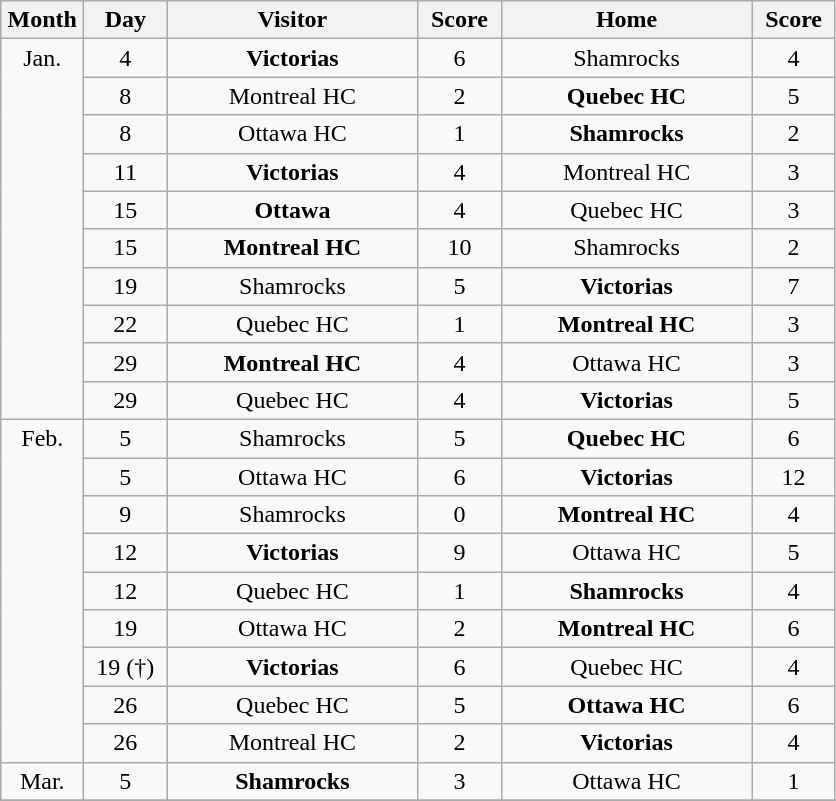<table class="wikitable" style="text-align:center;">
<tr>
<th style="width:3em">Month</th>
<th style="width:3em">Day</th>
<th style="width:10em">Visitor</th>
<th style="width:3em">Score</th>
<th style="width:10em">Home</th>
<th style="width:3em">Score</th>
</tr>
<tr>
<td rowspan=10 valign=top>Jan.</td>
<td>4</td>
<td><strong>Victorias</strong></td>
<td>6</td>
<td>Shamrocks</td>
<td>4</td>
</tr>
<tr>
<td>8</td>
<td>Montreal HC</td>
<td>2</td>
<td><strong>Quebec HC</strong></td>
<td>5</td>
</tr>
<tr>
<td>8</td>
<td>Ottawa HC</td>
<td>1</td>
<td><strong>Shamrocks</strong></td>
<td>2</td>
</tr>
<tr>
<td>11</td>
<td><strong>Victorias</strong></td>
<td>4</td>
<td>Montreal HC</td>
<td>3</td>
</tr>
<tr>
<td>15</td>
<td><strong>Ottawa</strong></td>
<td>4</td>
<td>Quebec HC</td>
<td>3</td>
</tr>
<tr>
<td>15</td>
<td><strong>Montreal HC</strong></td>
<td>10</td>
<td>Shamrocks</td>
<td>2</td>
</tr>
<tr>
<td>19</td>
<td>Shamrocks</td>
<td>5</td>
<td><strong>Victorias</strong></td>
<td>7</td>
</tr>
<tr>
<td>22</td>
<td>Quebec HC</td>
<td>1</td>
<td><strong>Montreal HC</strong></td>
<td>3</td>
</tr>
<tr>
<td>29</td>
<td><strong>Montreal HC</strong></td>
<td>4</td>
<td>Ottawa HC</td>
<td>3</td>
</tr>
<tr>
<td>29</td>
<td>Quebec HC</td>
<td>4</td>
<td><strong>Victorias</strong></td>
<td>5</td>
</tr>
<tr>
<td rowspan=9 valign=top>Feb.</td>
<td>5</td>
<td>Shamrocks</td>
<td>5</td>
<td><strong>Quebec HC</strong></td>
<td>6</td>
</tr>
<tr>
<td>5</td>
<td>Ottawa HC</td>
<td>6</td>
<td><strong>Victorias</strong></td>
<td>12</td>
</tr>
<tr>
<td>9</td>
<td>Shamrocks</td>
<td>0</td>
<td><strong>Montreal HC</strong></td>
<td>4</td>
</tr>
<tr>
<td>12</td>
<td><strong>Victorias</strong></td>
<td>9</td>
<td>Ottawa HC</td>
<td>5</td>
</tr>
<tr>
<td>12</td>
<td>Quebec HC</td>
<td>1</td>
<td><strong>Shamrocks</strong></td>
<td>4</td>
</tr>
<tr>
<td>19</td>
<td>Ottawa HC</td>
<td>2</td>
<td><strong>Montreal HC</strong></td>
<td>6</td>
</tr>
<tr>
<td>19 (†)</td>
<td><strong>Victorias</strong></td>
<td>6</td>
<td>Quebec HC</td>
<td>4</td>
</tr>
<tr>
<td>26</td>
<td>Quebec HC</td>
<td>5</td>
<td><strong>Ottawa HC</strong></td>
<td>6</td>
</tr>
<tr>
<td>26</td>
<td>Montreal HC</td>
<td>2</td>
<td><strong>Victorias</strong></td>
<td>4</td>
</tr>
<tr>
<td valign=top>Mar.</td>
<td>5</td>
<td><strong>Shamrocks</strong></td>
<td>3</td>
<td>Ottawa HC</td>
<td>1</td>
</tr>
<tr>
</tr>
</table>
